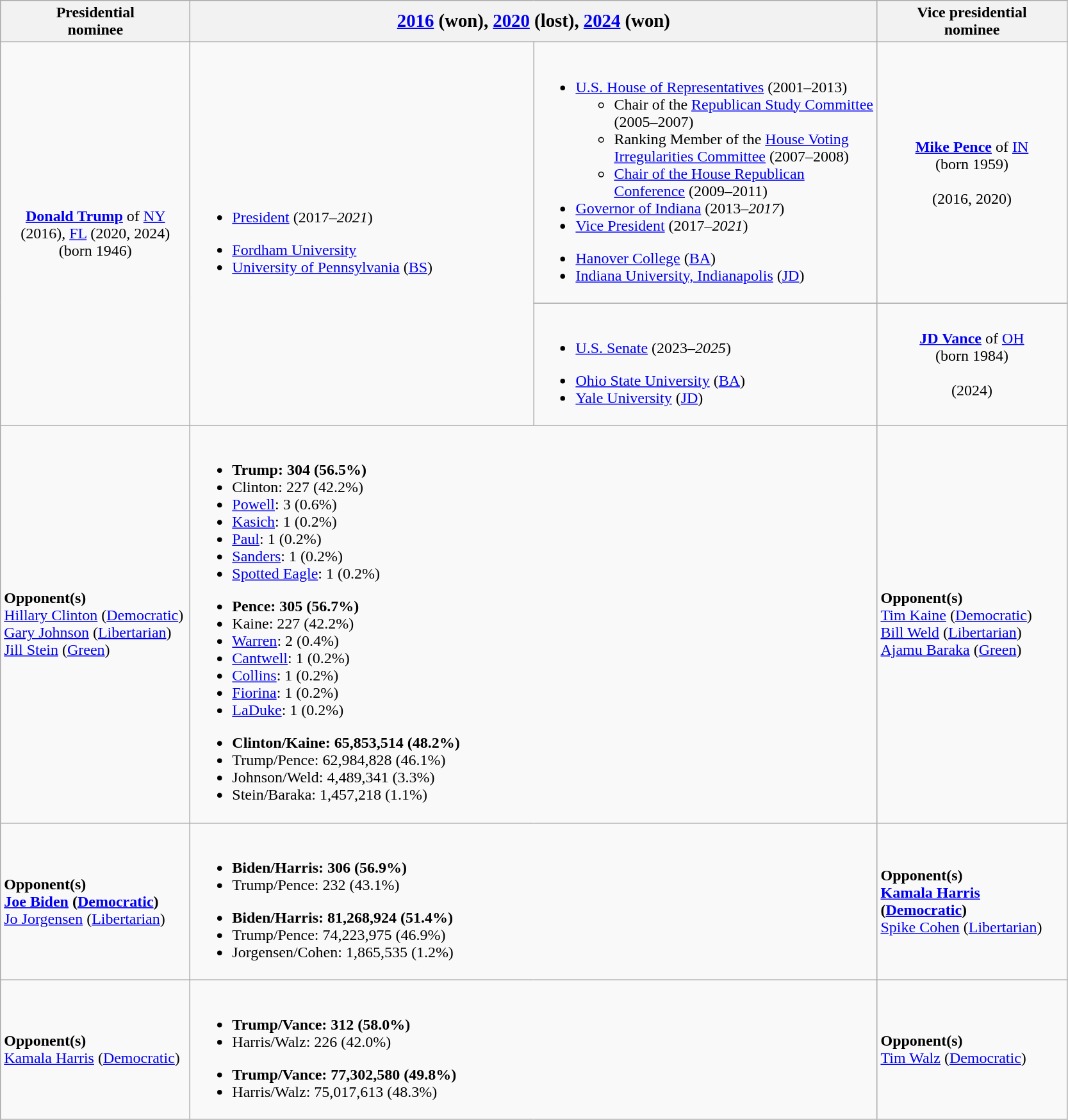<table class="wikitable">
<tr>
<th width=190>Presidential<br>nominee</th>
<th colspan=2><big><a href='#'>2016</a> (won), <a href='#'>2020</a> (lost), <a href='#'>2024</a> (won)</big></th>
<th width=190>Vice presidential<br>nominee</th>
</tr>
<tr>
<td rowspan=2 style="text-align:center;"><strong><a href='#'>Donald Trump</a></strong> of <a href='#'>NY</a> (2016), <a href='#'>FL</a> (2020, 2024)<br>(born 1946)<br></td>
<td rowspan=2 width=350><br><ul><li><a href='#'>President</a> (2017–<em>2021</em>)</li></ul><ul><li><a href='#'>Fordham University</a></li><li><a href='#'>University of Pennsylvania</a> (<a href='#'>BS</a>)</li></ul></td>
<td width=350><br><ul><li><a href='#'>U.S. House of Representatives</a> (2001–2013)<ul><li>Chair of the <a href='#'>Republican Study Committee</a> (2005–2007)</li><li>Ranking Member of the <a href='#'>House Voting Irregularities Committee</a> (2007–2008)</li><li><a href='#'>Chair of the House Republican Conference</a> (2009–2011)</li></ul></li><li><a href='#'>Governor of Indiana</a> (2013–<em>2017</em>)</li><li><a href='#'>Vice President</a> (2017–<em>2021</em>)</li></ul><ul><li><a href='#'>Hanover College</a> (<a href='#'>BA</a>)</li><li><a href='#'>Indiana University, Indianapolis</a> (<a href='#'>JD</a>)</li></ul></td>
<td style="text-align:center;"><strong><a href='#'>Mike Pence</a></strong> of <a href='#'>IN</a><br>(born 1959)<br><br>(2016, 2020)</td>
</tr>
<tr>
<td><br><ul><li><a href='#'>U.S. Senate</a> (2023–<em>2025</em>)</li></ul><ul><li><a href='#'>Ohio State University</a> (<a href='#'>BA</a>)</li><li><a href='#'>Yale University</a> (<a href='#'>JD</a>)</li></ul></td>
<td style="text-align:center;"><strong><a href='#'>JD Vance</a></strong> of <a href='#'>OH</a><br>(born 1984)<br><br>(2024)</td>
</tr>
<tr>
<td><strong>Opponent(s)</strong><br><a href='#'>Hillary Clinton</a> (<a href='#'>Democratic</a>)<br><a href='#'>Gary Johnson</a> (<a href='#'>Libertarian</a>)<br><a href='#'>Jill Stein</a> (<a href='#'>Green</a>)</td>
<td colspan=2><br><ul><li><strong>Trump: 304 (56.5%)</strong></li><li>Clinton: 227 (42.2%)</li><li><a href='#'>Powell</a>: 3 (0.6%)</li><li><a href='#'>Kasich</a>: 1 (0.2%)</li><li><a href='#'>Paul</a>: 1 (0.2%)</li><li><a href='#'>Sanders</a>: 1 (0.2%)</li><li><a href='#'>Spotted Eagle</a>: 1 (0.2%)</li></ul><ul><li><strong>Pence: 305 (56.7%)</strong></li><li>Kaine: 227 (42.2%)</li><li><a href='#'>Warren</a>: 2 (0.4%)</li><li><a href='#'>Cantwell</a>: 1 (0.2%)</li><li><a href='#'>Collins</a>: 1 (0.2%)</li><li><a href='#'>Fiorina</a>: 1 (0.2%)</li><li><a href='#'>LaDuke</a>: 1 (0.2%)</li></ul><ul><li><strong>Clinton/Kaine: 65,853,514 (48.2%)</strong></li><li>Trump/Pence: 62,984,828 (46.1%)</li><li>Johnson/Weld: 4,489,341 (3.3%)</li><li>Stein/Baraka: 1,457,218 (1.1%)</li></ul></td>
<td><strong>Opponent(s)</strong><br><a href='#'>Tim Kaine</a> (<a href='#'>Democratic</a>)<br><a href='#'>Bill Weld</a> (<a href='#'>Libertarian</a>)<br><a href='#'>Ajamu Baraka</a> (<a href='#'>Green</a>)</td>
</tr>
<tr>
<td><strong>Opponent(s)</strong><br><strong><a href='#'>Joe Biden</a> (<a href='#'>Democratic</a>)</strong><br><a href='#'>Jo Jorgensen</a> (<a href='#'>Libertarian</a>)</td>
<td colspan=2><br><ul><li><strong>Biden/Harris: 306 (56.9%)</strong></li><li>Trump/Pence: 232 (43.1%)</li></ul><ul><li><strong>Biden/Harris: 81,268,924 (51.4%)</strong></li><li>Trump/Pence: 74,223,975 (46.9%)</li><li>Jorgensen/Cohen: 1,865,535 (1.2%)</li></ul></td>
<td><strong>Opponent(s)</strong><br><strong><a href='#'>Kamala Harris</a> (<a href='#'>Democratic</a>)</strong><br><a href='#'>Spike Cohen</a> (<a href='#'>Libertarian</a>)</td>
</tr>
<tr>
<td><strong>Opponent(s)</strong><br><a href='#'>Kamala Harris</a> (<a href='#'>Democratic</a>)</td>
<td colspan=2><br><ul><li><strong>Trump/Vance: 312 (58.0%)</strong></li><li>Harris/Walz: 226 (42.0%)</li></ul><ul><li><strong>Trump/Vance: 77,302,580 (49.8%)</strong></li><li>Harris/Walz: 75,017,613 (48.3%)</li></ul></td>
<td><strong>Opponent(s)</strong><br><a href='#'>Tim Walz</a> (<a href='#'>Democratic</a>)</td>
</tr>
</table>
